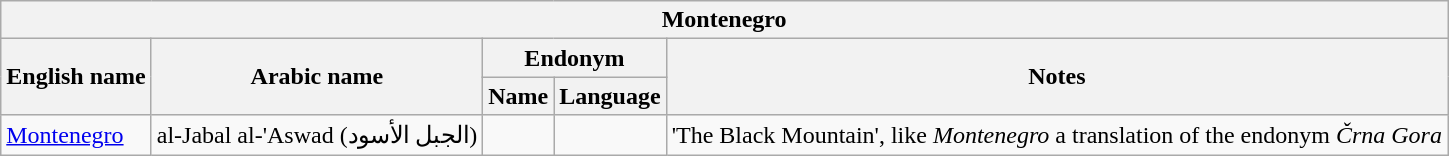<table class="wikitable sortable">
<tr>
<th colspan="5">Montenegro</th>
</tr>
<tr>
<th rowspan="2">English name</th>
<th rowspan="2">Arabic name</th>
<th colspan="2">Endonym</th>
<th rowspan="2">Notes</th>
</tr>
<tr>
<th>Name</th>
<th>Language</th>
</tr>
<tr>
<td><a href='#'>Montenegro</a></td>
<td>al-Jabal al-'Aswad (الجبل الأسود)</td>
<td></td>
<td></td>
<td>'The Black Mountain', like <em>Montenegro</em> a translation of the endonym <em>Črna Gora</em></td>
</tr>
</table>
